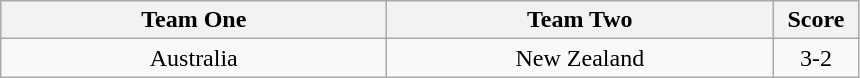<table class="wikitable" style="text-align: center">
<tr>
<th width=250>Team One</th>
<th width=250>Team Two</th>
<th width=50>Score</th>
</tr>
<tr>
<td> Australia</td>
<td> New Zealand</td>
<td>3-2</td>
</tr>
</table>
